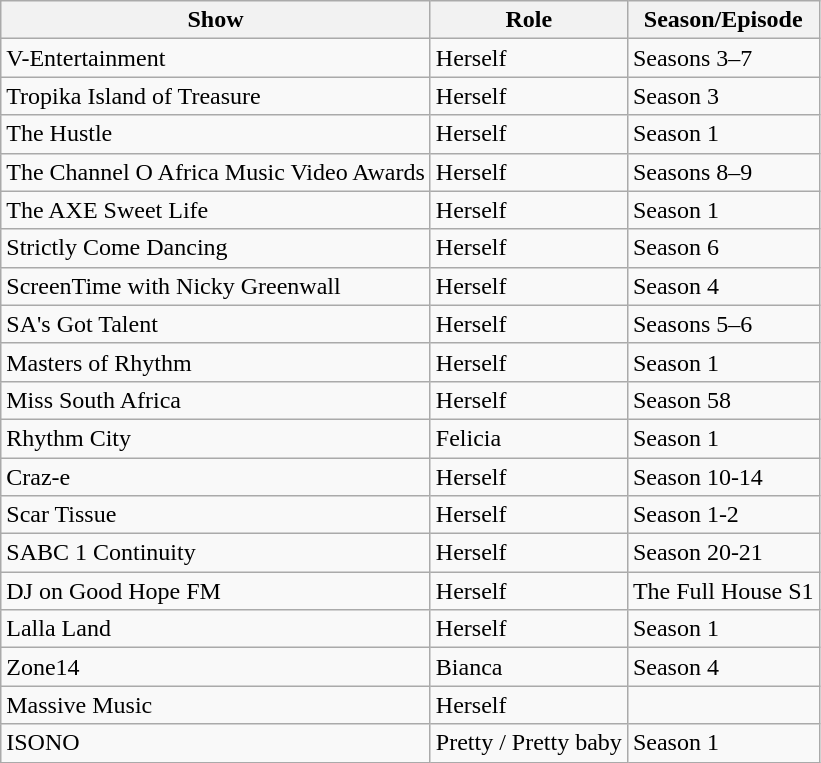<table class="wikitable">
<tr>
<th>Show</th>
<th>Role</th>
<th>Season/Episode</th>
</tr>
<tr>
<td>V-Entertainment</td>
<td>Herself</td>
<td>Seasons 3–7</td>
</tr>
<tr>
<td>Tropika Island of Treasure</td>
<td>Herself</td>
<td>Season 3</td>
</tr>
<tr>
<td>The Hustle</td>
<td>Herself</td>
<td>Season 1</td>
</tr>
<tr>
<td>The Channel O Africa Music Video Awards</td>
<td>Herself</td>
<td>Seasons 8–9</td>
</tr>
<tr>
<td>The AXE Sweet Life</td>
<td>Herself</td>
<td>Season 1</td>
</tr>
<tr>
<td>Strictly Come Dancing</td>
<td>Herself</td>
<td>Season 6</td>
</tr>
<tr>
<td>ScreenTime with Nicky Greenwall</td>
<td>Herself</td>
<td>Season 4</td>
</tr>
<tr>
<td>SA's Got Talent</td>
<td>Herself</td>
<td>Seasons 5–6</td>
</tr>
<tr>
<td>Masters of Rhythm</td>
<td>Herself</td>
<td>Season 1</td>
</tr>
<tr>
<td>Miss South Africa</td>
<td>Herself</td>
<td>Season 58</td>
</tr>
<tr>
<td>Rhythm City</td>
<td>Felicia</td>
<td>Season 1</td>
</tr>
<tr>
<td>Craz-e</td>
<td>Herself</td>
<td>Season 10-14</td>
</tr>
<tr>
<td>Scar Tissue</td>
<td>Herself</td>
<td>Season 1-2</td>
</tr>
<tr>
<td>SABC 1 Continuity</td>
<td>Herself</td>
<td>Season 20-21</td>
</tr>
<tr>
<td>DJ on Good Hope FM</td>
<td>Herself</td>
<td>The Full House S1</td>
</tr>
<tr>
<td>Lalla Land</td>
<td>Herself</td>
<td>Season 1</td>
</tr>
<tr>
<td>Zone14</td>
<td>Bianca</td>
<td>Season 4</td>
</tr>
<tr>
<td>Massive Music</td>
<td>Herself</td>
<td></td>
</tr>
<tr>
<td>ISONO</td>
<td>Pretty / Pretty baby</td>
<td>Season 1</td>
</tr>
</table>
